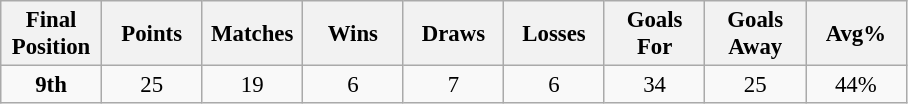<table class="wikitable" style="font-size: 95%; text-align: center;">
<tr>
<th width=60>Final Position</th>
<th width=60>Points</th>
<th width=60>Matches</th>
<th width=60>Wins</th>
<th width=60>Draws</th>
<th width=60>Losses</th>
<th width=60>Goals For</th>
<th width=60>Goals Away</th>
<th width=60>Avg%</th>
</tr>
<tr>
<td><strong>9th</strong></td>
<td>25</td>
<td>19</td>
<td>6</td>
<td>7</td>
<td>6</td>
<td>34</td>
<td>25</td>
<td>44%</td>
</tr>
</table>
